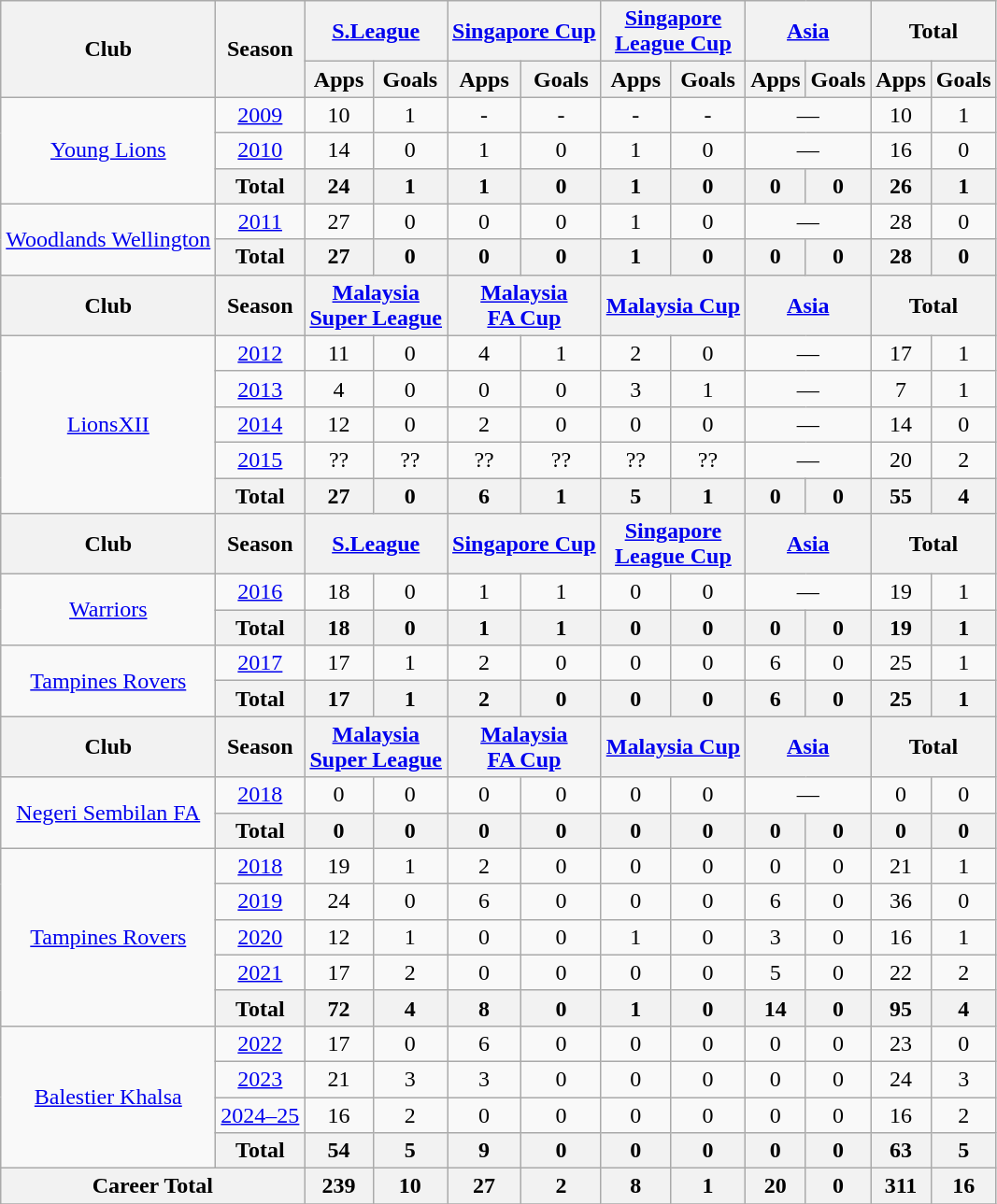<table class="wikitable" style="text-align:center">
<tr>
<th rowspan="2">Club</th>
<th rowspan="2">Season</th>
<th colspan="2"><a href='#'>S.League</a></th>
<th colspan="2"><a href='#'>Singapore Cup</a></th>
<th colspan="2"><a href='#'>Singapore<br>League Cup</a></th>
<th colspan="2"><a href='#'>Asia</a></th>
<th colspan="2">Total</th>
</tr>
<tr>
<th>Apps</th>
<th>Goals</th>
<th>Apps</th>
<th>Goals</th>
<th>Apps</th>
<th>Goals</th>
<th>Apps</th>
<th>Goals</th>
<th>Apps</th>
<th>Goals</th>
</tr>
<tr>
<td rowspan="3"><a href='#'>Young Lions</a></td>
<td><a href='#'>2009</a></td>
<td>10</td>
<td>1</td>
<td>-</td>
<td>-</td>
<td>-</td>
<td>-</td>
<td colspan='2'>—</td>
<td>10</td>
<td>1</td>
</tr>
<tr>
<td><a href='#'>2010</a></td>
<td>14</td>
<td>0</td>
<td>1</td>
<td>0</td>
<td>1</td>
<td>0</td>
<td colspan='2'>—</td>
<td>16</td>
<td>0</td>
</tr>
<tr>
<th>Total</th>
<th>24</th>
<th>1</th>
<th>1</th>
<th>0</th>
<th>1</th>
<th>0</th>
<th>0</th>
<th>0</th>
<th>26</th>
<th>1</th>
</tr>
<tr>
<td rowspan="2"><a href='#'>Woodlands Wellington</a></td>
<td><a href='#'>2011</a></td>
<td>27</td>
<td>0</td>
<td>0</td>
<td>0</td>
<td>1</td>
<td>0</td>
<td colspan='2'>—</td>
<td>28</td>
<td>0</td>
</tr>
<tr>
<th>Total</th>
<th>27</th>
<th>0</th>
<th>0</th>
<th>0</th>
<th>1</th>
<th>0</th>
<th>0</th>
<th>0</th>
<th>28</th>
<th>0</th>
</tr>
<tr>
<th>Club</th>
<th>Season</th>
<th colspan="2"><a href='#'>Malaysia<br>Super League</a></th>
<th colspan="2"><a href='#'>Malaysia<br>FA Cup</a></th>
<th colspan="2"><a href='#'>Malaysia Cup</a></th>
<th colspan="2"><a href='#'>Asia</a></th>
<th colspan="2">Total</th>
</tr>
<tr>
<td rowspan="5"><a href='#'>LionsXII</a></td>
<td><a href='#'>2012</a></td>
<td>11</td>
<td>0</td>
<td>4</td>
<td>1</td>
<td>2</td>
<td>0</td>
<td colspan='2'>—</td>
<td>17</td>
<td>1</td>
</tr>
<tr>
<td><a href='#'>2013</a></td>
<td>4</td>
<td>0</td>
<td>0</td>
<td>0</td>
<td>3</td>
<td>1</td>
<td colspan='2'>—</td>
<td>7</td>
<td>1</td>
</tr>
<tr>
<td><a href='#'>2014</a></td>
<td>12</td>
<td>0</td>
<td>2</td>
<td>0</td>
<td>0</td>
<td>0</td>
<td colspan='2'>—</td>
<td>14</td>
<td>0</td>
</tr>
<tr>
<td><a href='#'>2015</a></td>
<td>??</td>
<td>??</td>
<td>??</td>
<td>??</td>
<td>??</td>
<td>??</td>
<td colspan='2'>—</td>
<td>20</td>
<td>2</td>
</tr>
<tr>
<th>Total</th>
<th>27</th>
<th>0</th>
<th>6</th>
<th>1</th>
<th>5</th>
<th>1</th>
<th>0</th>
<th>0</th>
<th>55</th>
<th>4</th>
</tr>
<tr>
<th>Club</th>
<th>Season</th>
<th colspan="2"><a href='#'>S.League</a></th>
<th colspan="2"><a href='#'>Singapore Cup</a></th>
<th colspan="2"><a href='#'>Singapore<br>League Cup</a></th>
<th colspan="2"><a href='#'>Asia</a></th>
<th colspan="2">Total</th>
</tr>
<tr>
<td rowspan="2"><a href='#'>Warriors</a></td>
<td><a href='#'>2016</a></td>
<td>18</td>
<td>0</td>
<td>1</td>
<td>1</td>
<td>0</td>
<td>0</td>
<td colspan='2'>—</td>
<td>19</td>
<td>1</td>
</tr>
<tr>
<th>Total</th>
<th>18</th>
<th>0</th>
<th>1</th>
<th>1</th>
<th>0</th>
<th>0</th>
<th>0</th>
<th>0</th>
<th>19</th>
<th>1</th>
</tr>
<tr>
<td rowspan="2"><a href='#'>Tampines Rovers</a></td>
<td><a href='#'>2017</a></td>
<td>17</td>
<td>1</td>
<td>2</td>
<td>0</td>
<td>0</td>
<td>0</td>
<td>6</td>
<td>0</td>
<td>25</td>
<td>1</td>
</tr>
<tr>
<th>Total</th>
<th>17</th>
<th>1</th>
<th>2</th>
<th>0</th>
<th>0</th>
<th>0</th>
<th>6</th>
<th>0</th>
<th>25</th>
<th>1</th>
</tr>
<tr>
<th>Club</th>
<th>Season</th>
<th colspan="2"><a href='#'>Malaysia<br>Super League</a></th>
<th colspan="2"><a href='#'>Malaysia<br>FA Cup</a></th>
<th colspan="2"><a href='#'>Malaysia Cup</a></th>
<th colspan="2"><a href='#'>Asia</a></th>
<th colspan="2">Total</th>
</tr>
<tr>
<td rowspan="2"><a href='#'>Negeri Sembilan FA</a></td>
<td><a href='#'>2018</a></td>
<td>0</td>
<td>0</td>
<td>0</td>
<td>0</td>
<td>0</td>
<td>0</td>
<td colspan='2'>—</td>
<td>0</td>
<td>0</td>
</tr>
<tr>
<th>Total</th>
<th>0</th>
<th>0</th>
<th>0</th>
<th>0</th>
<th>0</th>
<th>0</th>
<th>0</th>
<th>0</th>
<th>0</th>
<th>0</th>
</tr>
<tr>
<td rowspan="5"><a href='#'>Tampines Rovers</a></td>
<td><a href='#'>2018</a></td>
<td>19</td>
<td>1</td>
<td>2</td>
<td>0</td>
<td>0</td>
<td>0</td>
<td>0</td>
<td>0</td>
<td>21</td>
<td>1</td>
</tr>
<tr>
<td><a href='#'>2019</a></td>
<td>24</td>
<td>0</td>
<td>6</td>
<td>0</td>
<td>0</td>
<td>0</td>
<td>6</td>
<td>0</td>
<td>36</td>
<td>0</td>
</tr>
<tr>
<td><a href='#'>2020</a></td>
<td>12</td>
<td>1</td>
<td>0</td>
<td>0</td>
<td>1</td>
<td>0</td>
<td>3</td>
<td>0</td>
<td>16</td>
<td>1</td>
</tr>
<tr>
<td><a href='#'>2021</a></td>
<td>17</td>
<td>2</td>
<td>0</td>
<td>0</td>
<td>0</td>
<td>0</td>
<td>5</td>
<td>0</td>
<td>22</td>
<td>2</td>
</tr>
<tr>
<th>Total</th>
<th>72</th>
<th>4</th>
<th>8</th>
<th>0</th>
<th>1</th>
<th>0</th>
<th>14</th>
<th>0</th>
<th>95</th>
<th>4</th>
</tr>
<tr>
<td rowspan="4"><a href='#'>Balestier Khalsa</a></td>
<td><a href='#'>2022</a></td>
<td>17</td>
<td>0</td>
<td>6</td>
<td>0</td>
<td>0</td>
<td>0</td>
<td>0</td>
<td>0</td>
<td>23</td>
<td>0</td>
</tr>
<tr>
<td><a href='#'>2023</a></td>
<td>21</td>
<td>3</td>
<td>3</td>
<td>0</td>
<td>0</td>
<td>0</td>
<td>0</td>
<td>0</td>
<td>24</td>
<td>3</td>
</tr>
<tr>
<td><a href='#'>2024–25</a></td>
<td>16</td>
<td>2</td>
<td>0</td>
<td>0</td>
<td>0</td>
<td>0</td>
<td>0</td>
<td>0</td>
<td>16</td>
<td>2</td>
</tr>
<tr>
<th>Total</th>
<th>54</th>
<th>5</th>
<th>9</th>
<th>0</th>
<th>0</th>
<th>0</th>
<th>0</th>
<th>0</th>
<th>63</th>
<th>5</th>
</tr>
<tr>
<th colspan="2">Career Total</th>
<th>239</th>
<th>10</th>
<th>27</th>
<th>2</th>
<th>8</th>
<th>1</th>
<th>20</th>
<th>0</th>
<th>311</th>
<th>16</th>
</tr>
<tr>
</tr>
</table>
